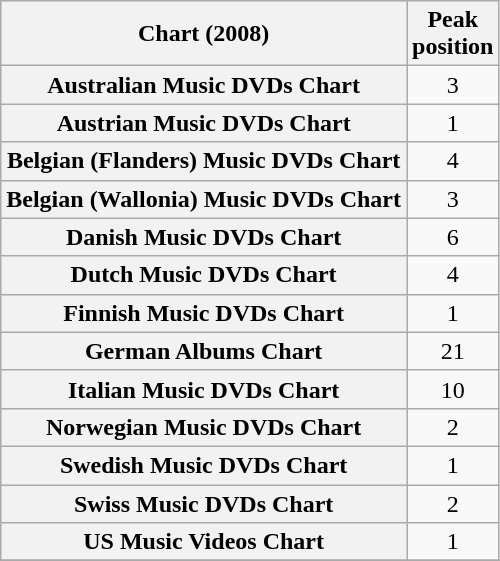<table class="wikitable plainrowheaders sortable" style="text-align:center;" border="1">
<tr>
<th scope="col">Chart (2008)</th>
<th scope="col">Peak<br>position</th>
</tr>
<tr>
<th scope="row">Australian Music DVDs Chart</th>
<td>3</td>
</tr>
<tr>
<th scope="row">Austrian Music DVDs Chart</th>
<td>1</td>
</tr>
<tr>
<th scope="row">Belgian (Flanders) Music DVDs Chart</th>
<td>4</td>
</tr>
<tr>
<th scope="row">Belgian (Wallonia) Music DVDs Chart</th>
<td>3</td>
</tr>
<tr>
<th scope="row">Danish Music DVDs Chart</th>
<td>6</td>
</tr>
<tr>
<th scope="row">Dutch Music DVDs Chart</th>
<td>4</td>
</tr>
<tr>
<th scope="row">Finnish Music DVDs Chart</th>
<td>1</td>
</tr>
<tr>
<th scope="row">German Albums Chart</th>
<td>21</td>
</tr>
<tr>
<th scope="row">Italian Music DVDs Chart</th>
<td>10</td>
</tr>
<tr>
<th scope="row">Norwegian Music DVDs Chart</th>
<td>2</td>
</tr>
<tr>
<th scope="row">Swedish Music DVDs Chart</th>
<td>1</td>
</tr>
<tr>
<th scope="row">Swiss Music DVDs Chart</th>
<td>2</td>
</tr>
<tr>
<th scope="row">US Music Videos Chart</th>
<td>1</td>
</tr>
<tr>
</tr>
</table>
